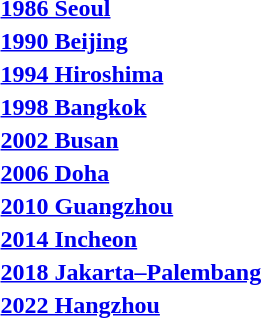<table>
<tr>
<th rowspan=2 style="text-align:left;"> <a href='#'>1986 Seoul</a></th>
<td rowspan=2></td>
<td rowspan=2></td>
<td></td>
</tr>
<tr>
<td></td>
</tr>
<tr>
<th rowspan=2 style="text-align:left;"> <a href='#'>1990 Beijing</a></th>
<td rowspan=2></td>
<td rowspan=2></td>
<td></td>
</tr>
<tr>
<td></td>
</tr>
<tr>
<th rowspan=2 style="text-align:left;"> <a href='#'>1994 Hiroshima</a></th>
<td rowspan=2></td>
<td rowspan=2></td>
<td></td>
</tr>
<tr>
<td></td>
</tr>
<tr>
<th rowspan=2 style="text-align:left;"> <a href='#'>1998 Bangkok</a></th>
<td rowspan=2></td>
<td rowspan=2></td>
<td></td>
</tr>
<tr>
<td></td>
</tr>
<tr>
<th rowspan=2 style="text-align:left;"> <a href='#'>2002 Busan</a></th>
<td rowspan=2></td>
<td rowspan=2></td>
<td></td>
</tr>
<tr>
<td></td>
</tr>
<tr>
<th rowspan=2 style="text-align:left;"> <a href='#'>2006 Doha</a></th>
<td rowspan=2></td>
<td rowspan=2></td>
<td></td>
</tr>
<tr>
<td></td>
</tr>
<tr>
<th rowspan=2 style="text-align:left;"> <a href='#'>2010 Guangzhou</a></th>
<td rowspan=2></td>
<td rowspan=2></td>
<td></td>
</tr>
<tr>
<td></td>
</tr>
<tr>
<th rowspan=2 style="text-align:left;"> <a href='#'>2014 Incheon</a></th>
<td rowspan=2></td>
<td rowspan=2></td>
<td></td>
</tr>
<tr>
<td></td>
</tr>
<tr>
<th rowspan=2 style="text-align:left;"> <a href='#'>2018 Jakarta–Palembang</a></th>
<td rowspan=2></td>
<td rowspan=2></td>
<td></td>
</tr>
<tr>
<td></td>
</tr>
<tr>
<th rowspan=2 style="text-align:left;"> <a href='#'>2022 Hangzhou</a></th>
<td rowspan=2></td>
<td rowspan=2></td>
<td></td>
</tr>
<tr>
<td></td>
</tr>
</table>
